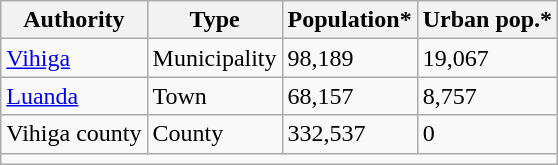<table class="wikitable">
<tr>
<th>Authority</th>
<th>Type</th>
<th>Population*</th>
<th>Urban pop.*</th>
</tr>
<tr>
<td><a href='#'>Vihiga</a></td>
<td>Municipality</td>
<td>98,189</td>
<td>19,067</td>
</tr>
<tr>
<td><a href='#'>Luanda</a></td>
<td>Town</td>
<td>68,157</td>
<td>8,757</td>
</tr>
<tr>
<td>Vihiga county</td>
<td>County</td>
<td>332,537</td>
<td>0</td>
</tr>
<tr>
<td colspan="4"></td>
</tr>
</table>
